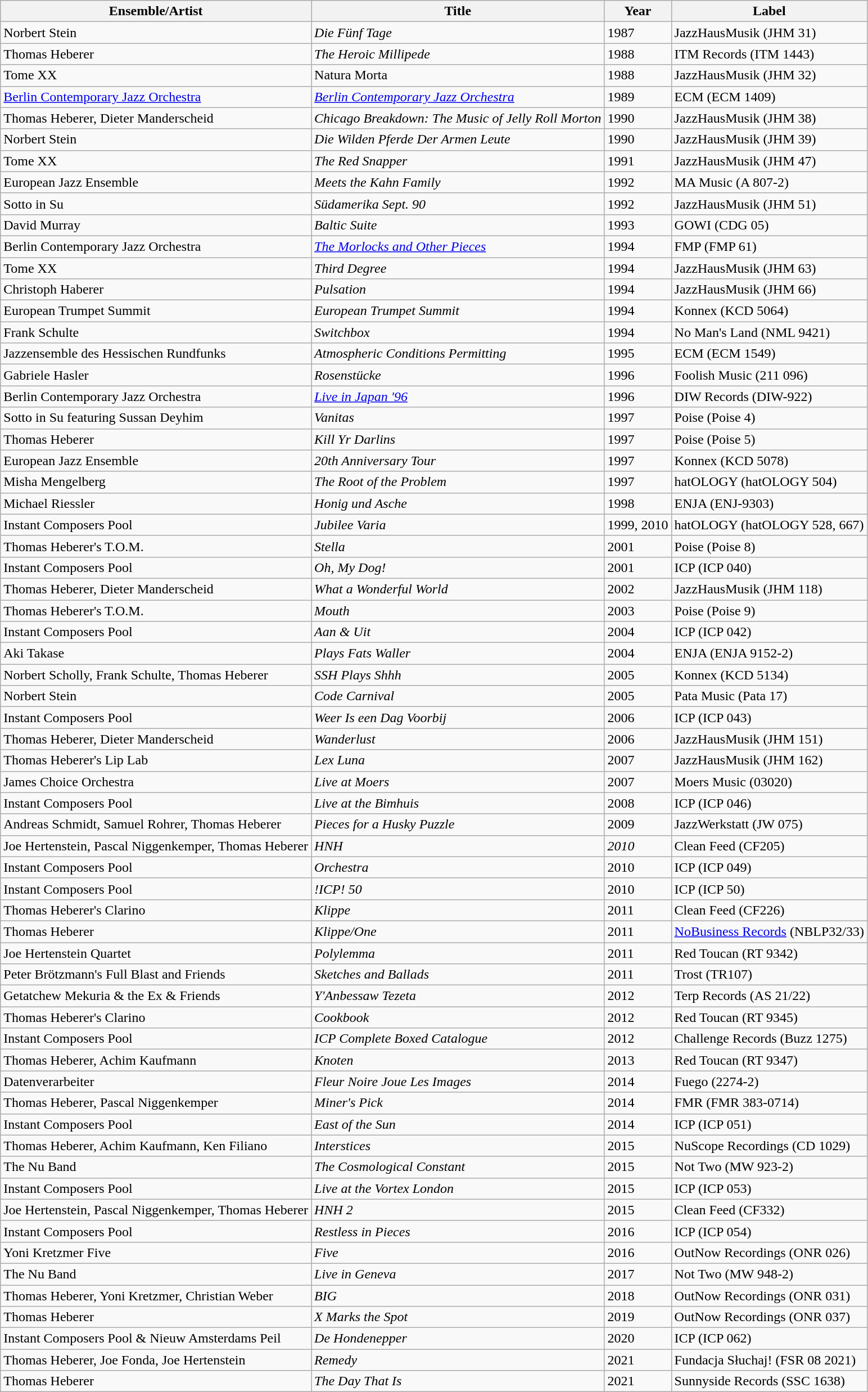<table class="wikitable">
<tr>
<th>Ensemble/Artist</th>
<th>Title</th>
<th>Year</th>
<th>Label</th>
</tr>
<tr>
<td>Norbert Stein</td>
<td><em>Die Fünf Tage</em></td>
<td>1987</td>
<td>JazzHausMusik (JHM 31)</td>
</tr>
<tr>
<td>Thomas Heberer</td>
<td><em>The Heroic Millipede</em></td>
<td>1988</td>
<td>ITM Records (ITM 1443)</td>
</tr>
<tr>
<td>Tome XX</td>
<td>Natura Morta</td>
<td>1988</td>
<td>JazzHausMusik (JHM 32)</td>
</tr>
<tr>
<td><a href='#'>Berlin Contemporary Jazz Orchestra</a></td>
<td><em><a href='#'>Berlin Contemporary Jazz Orchestra</a></em></td>
<td>1989</td>
<td>ECM (ECM 1409)</td>
</tr>
<tr>
<td>Thomas Heberer, Dieter Manderscheid</td>
<td><em>Chicago Breakdown: The Music of Jelly Roll Morton</em></td>
<td>1990</td>
<td>JazzHausMusik (JHM 38)</td>
</tr>
<tr>
<td>Norbert Stein</td>
<td><em>Die Wilden Pferde Der Armen Leute</em></td>
<td>1990</td>
<td>JazzHausMusik (JHM 39)</td>
</tr>
<tr>
<td>Tome XX</td>
<td><em>The Red Snapper</em></td>
<td>1991</td>
<td>JazzHausMusik (JHM 47)</td>
</tr>
<tr>
<td>European Jazz Ensemble</td>
<td><em>Meets the Kahn Family</em></td>
<td>1992</td>
<td>MA Music (A 807-2)</td>
</tr>
<tr>
<td>Sotto in Su</td>
<td><em>Südamerika Sept. 90</em></td>
<td>1992</td>
<td>JazzHausMusik (JHM 51)</td>
</tr>
<tr>
<td>David Murray</td>
<td><em>Baltic Suite</em></td>
<td>1993</td>
<td>GOWI (CDG 05)</td>
</tr>
<tr>
<td>Berlin Contemporary Jazz Orchestra</td>
<td><em><a href='#'>The Morlocks and Other Pieces</a></em></td>
<td>1994</td>
<td>FMP (FMP 61)</td>
</tr>
<tr>
<td>Tome XX</td>
<td><em>Third Degree</em></td>
<td>1994</td>
<td>JazzHausMusik (JHM 63)</td>
</tr>
<tr>
<td>Christoph Haberer</td>
<td><em>Pulsation</em></td>
<td>1994</td>
<td>JazzHausMusik (JHM 66)</td>
</tr>
<tr>
<td>European Trumpet Summit</td>
<td><em>European Trumpet Summit</em></td>
<td>1994</td>
<td>Konnex (KCD 5064)</td>
</tr>
<tr>
<td>Frank Schulte</td>
<td><em>Switchbox</em></td>
<td>1994</td>
<td>No Man's Land (NML 9421)</td>
</tr>
<tr>
<td>Jazzensemble des Hessischen Rundfunks</td>
<td><em>Atmospheric Conditions Permitting</em></td>
<td>1995</td>
<td>ECM (ECM 1549)</td>
</tr>
<tr>
<td>Gabriele Hasler</td>
<td><em>Rosenstücke</em></td>
<td>1996</td>
<td>Foolish Music (211 096)</td>
</tr>
<tr>
<td>Berlin Contemporary Jazz Orchestra</td>
<td><em><a href='#'>Live in Japan '96</a></em></td>
<td>1996</td>
<td>DIW Records (DIW-922)</td>
</tr>
<tr>
<td>Sotto in Su featuring Sussan Deyhim</td>
<td><em>Vanitas</em></td>
<td>1997</td>
<td>Poise (Poise 4)</td>
</tr>
<tr>
<td>Thomas Heberer</td>
<td><em>Kill Yr Darlins</em></td>
<td>1997</td>
<td>Poise (Poise 5)</td>
</tr>
<tr>
<td>European Jazz Ensemble</td>
<td><em>20th Anniversary Tour</em></td>
<td>1997</td>
<td>Konnex (KCD 5078)</td>
</tr>
<tr>
<td>Misha Mengelberg</td>
<td><em>The Root of the Problem</em></td>
<td>1997</td>
<td>hatOLOGY (hatOLOGY 504)</td>
</tr>
<tr>
<td>Michael Riessler</td>
<td><em>Honig und Asche</em></td>
<td>1998</td>
<td>ENJA (ENJ-9303)</td>
</tr>
<tr>
<td>Instant Composers Pool</td>
<td><em>Jubilee Varia</em></td>
<td>1999, 2010</td>
<td>hatOLOGY (hatOLOGY 528, 667)</td>
</tr>
<tr>
<td>Thomas Heberer's T.O.M.</td>
<td><em>Stella</em></td>
<td>2001</td>
<td>Poise (Poise 8)</td>
</tr>
<tr>
<td>Instant Composers Pool</td>
<td><em>Oh, My Dog!</em></td>
<td>2001</td>
<td>ICP (ICP 040)</td>
</tr>
<tr>
<td>Thomas Heberer, Dieter Manderscheid</td>
<td><em>What a Wonderful World</em></td>
<td>2002</td>
<td>JazzHausMusik (JHM 118)</td>
</tr>
<tr>
<td>Thomas Heberer's T.O.M.</td>
<td><em>Mouth</em></td>
<td>2003</td>
<td>Poise (Poise 9)</td>
</tr>
<tr>
<td>Instant Composers Pool</td>
<td><em>Aan & Uit</em></td>
<td>2004</td>
<td>ICP (ICP 042)</td>
</tr>
<tr>
<td>Aki Takase</td>
<td><em>Plays Fats Waller</em></td>
<td>2004</td>
<td>ENJA (ENJA 9152-2)</td>
</tr>
<tr>
<td>Norbert Scholly, Frank Schulte, Thomas Heberer</td>
<td><em>SSH Plays Shhh</em></td>
<td>2005</td>
<td>Konnex (KCD 5134)</td>
</tr>
<tr>
<td>Norbert Stein</td>
<td><em>Code Carnival</em></td>
<td>2005</td>
<td>Pata Music (Pata 17)</td>
</tr>
<tr>
<td>Instant Composers Pool</td>
<td><em>Weer Is een Dag Voorbij</em></td>
<td>2006</td>
<td>ICP (ICP 043)</td>
</tr>
<tr>
<td>Thomas Heberer, Dieter Manderscheid</td>
<td><em>Wanderlust</em></td>
<td>2006</td>
<td>JazzHausMusik (JHM 151)</td>
</tr>
<tr>
<td>Thomas Heberer's Lip Lab</td>
<td><em>Lex Luna</em></td>
<td>2007</td>
<td>JazzHausMusik (JHM 162)</td>
</tr>
<tr>
<td>James Choice Orchestra</td>
<td><em>Live at Moers</em></td>
<td>2007</td>
<td>Moers Music (03020)</td>
</tr>
<tr>
<td>Instant Composers Pool</td>
<td><em>Live at the Bimhuis</em></td>
<td>2008</td>
<td>ICP (ICP 046)</td>
</tr>
<tr>
<td>Andreas Schmidt, Samuel Rohrer, Thomas Heberer</td>
<td><em>Pieces for a Husky Puzzle</em></td>
<td>2009</td>
<td>JazzWerkstatt (JW 075)</td>
</tr>
<tr>
<td>Joe Hertenstein, Pascal Niggenkemper, Thomas Heberer</td>
<td><em>HNH</em></td>
<td><em> 2010</em></td>
<td>Clean Feed (CF205)</td>
</tr>
<tr>
<td>Instant Composers Pool</td>
<td><em>Orchestra</em></td>
<td>2010</td>
<td>ICP (ICP 049)</td>
</tr>
<tr>
<td>Instant Composers Pool</td>
<td><em>!ICP! 50</em></td>
<td>2010</td>
<td>ICP (ICP 50)</td>
</tr>
<tr>
<td>Thomas Heberer's Clarino</td>
<td><em>Klippe</em></td>
<td>2011</td>
<td>Clean Feed (CF226)</td>
</tr>
<tr>
<td>Thomas Heberer</td>
<td><em>Klippe/One</em></td>
<td>2011</td>
<td><a href='#'>NoBusiness Records</a> (NBLP32/33)</td>
</tr>
<tr>
<td>Joe Hertenstein Quartet</td>
<td><em>Polylemma</em></td>
<td>2011</td>
<td>Red Toucan (RT 9342)</td>
</tr>
<tr>
<td>Peter Brötzmann's Full Blast and Friends</td>
<td><em>Sketches and Ballads</em></td>
<td>2011</td>
<td>Trost (TR107)</td>
</tr>
<tr>
<td>Getatchew Mekuria & the Ex & Friends</td>
<td><em>Y'Anbessaw Tezeta</em></td>
<td>2012</td>
<td>Terp Records (AS 21/22)</td>
</tr>
<tr>
<td>Thomas Heberer's Clarino</td>
<td><em>Cookbook</em></td>
<td>2012</td>
<td>Red Toucan (RT 9345)</td>
</tr>
<tr>
<td>Instant Composers Pool</td>
<td><em>ICP Complete Boxed Catalogue</em></td>
<td>2012</td>
<td>Challenge Records (Buzz 1275)</td>
</tr>
<tr>
<td>Thomas Heberer, Achim Kaufmann</td>
<td><em>Knoten</em></td>
<td>2013</td>
<td>Red Toucan (RT 9347)</td>
</tr>
<tr>
<td>Datenverarbeiter</td>
<td><em>Fleur Noire Joue Les Images</em></td>
<td>2014</td>
<td>Fuego (2274-2)</td>
</tr>
<tr>
<td>Thomas Heberer, Pascal Niggenkemper</td>
<td><em>Miner's Pick</em></td>
<td>2014</td>
<td>FMR (FMR 383-0714)</td>
</tr>
<tr>
<td>Instant Composers Pool</td>
<td><em>East of the Sun</em></td>
<td>2014</td>
<td>ICP (ICP 051)</td>
</tr>
<tr>
<td>Thomas Heberer, Achim Kaufmann, Ken Filiano</td>
<td><em>Interstices</em></td>
<td>2015</td>
<td>NuScope Recordings (CD 1029)</td>
</tr>
<tr>
<td>The Nu Band</td>
<td><em>The Cosmological Constant</em></td>
<td>2015</td>
<td>Not Two (MW 923-2)</td>
</tr>
<tr>
<td>Instant Composers Pool</td>
<td><em>Live at the Vortex London</em></td>
<td>2015</td>
<td>ICP (ICP 053)</td>
</tr>
<tr>
<td>Joe Hertenstein, Pascal Niggenkemper, Thomas Heberer</td>
<td><em>HNH 2</em></td>
<td>2015</td>
<td>Clean Feed (CF332)</td>
</tr>
<tr>
<td>Instant Composers Pool</td>
<td><em>Restless in Pieces</em></td>
<td>2016</td>
<td>ICP (ICP 054)</td>
</tr>
<tr>
<td>Yoni Kretzmer Five</td>
<td><em>Five</em></td>
<td>2016</td>
<td>OutNow Recordings (ONR 026)</td>
</tr>
<tr>
<td>The Nu Band</td>
<td><em>Live in Geneva</em></td>
<td>2017</td>
<td>Not Two (MW 948-2)</td>
</tr>
<tr>
<td>Thomas Heberer, Yoni Kretzmer, Christian Weber</td>
<td><em>BIG</em></td>
<td>2018</td>
<td>OutNow Recordings (ONR 031)</td>
</tr>
<tr>
<td>Thomas Heberer</td>
<td><em>X Marks the Spot</em></td>
<td>2019</td>
<td>OutNow Recordings (ONR 037)</td>
</tr>
<tr>
<td>Instant Composers Pool & Nieuw Amsterdams Peil</td>
<td><em>De Hondenepper</em></td>
<td>2020</td>
<td>ICP (ICP 062)</td>
</tr>
<tr>
<td>Thomas Heberer, Joe Fonda, Joe Hertenstein</td>
<td><em>Remedy</em></td>
<td>2021</td>
<td>Fundacja Słuchaj! (FSR 08 2021)</td>
</tr>
<tr>
<td>Thomas Heberer</td>
<td><em>The Day That Is</em></td>
<td>2021</td>
<td>Sunnyside Records (SSC 1638)</td>
</tr>
</table>
